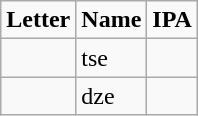<table class="wikitable">
<tr>
<td><strong>Letter</strong></td>
<td><strong>Name</strong></td>
<td><strong>IPA</strong></td>
</tr>
<tr>
<td><span>  </span></td>
<td>tse</td>
<td></td>
</tr>
<tr>
<td><span>  </span></td>
<td>dze</td>
<td></td>
</tr>
</table>
